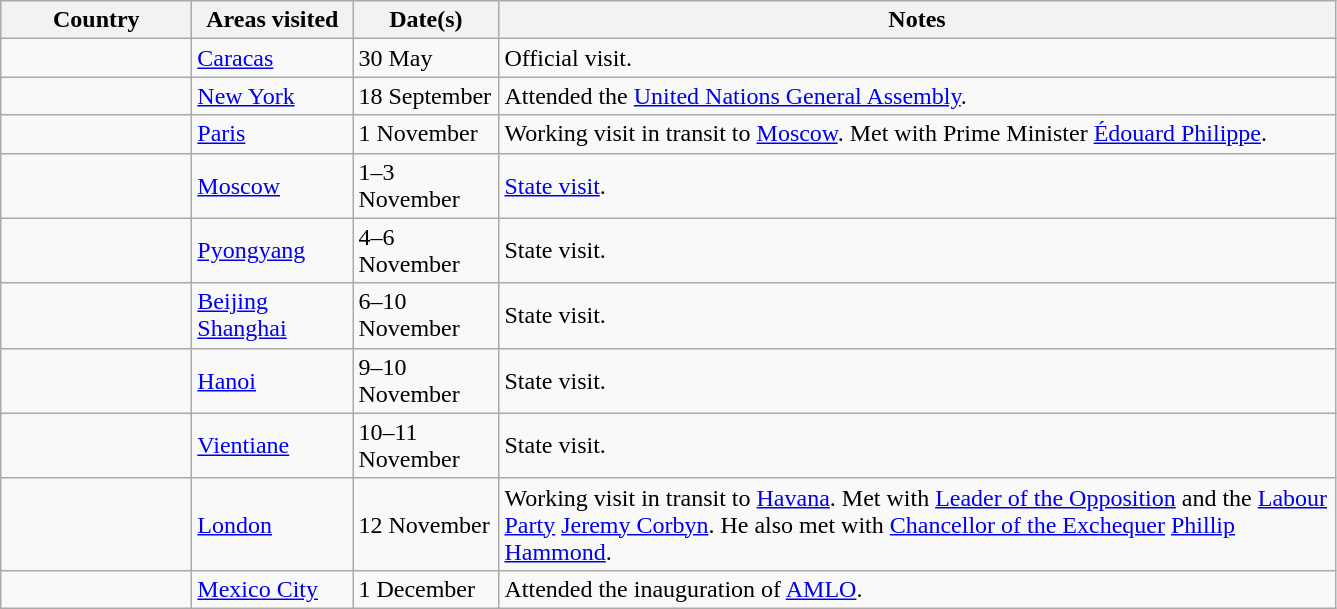<table class="wikitable">
<tr>
<th style="width:120px;">Country</th>
<th style="width:100px;">Areas visited</th>
<th style="width:90px;">Date(s)</th>
<th style="width:550px;">Notes</th>
</tr>
<tr>
<td></td>
<td><a href='#'>Caracas</a></td>
<td>30 May</td>
<td>Official visit.</td>
</tr>
<tr>
<td></td>
<td><a href='#'>New York</a></td>
<td>18 September</td>
<td>Attended the <a href='#'>United Nations General Assembly</a>.</td>
</tr>
<tr>
<td></td>
<td><a href='#'>Paris</a></td>
<td>1 November</td>
<td>Working visit in transit to <a href='#'>Moscow</a>. Met with Prime Minister <a href='#'>Édouard Philippe</a>.</td>
</tr>
<tr>
<td></td>
<td><a href='#'>Moscow</a></td>
<td>1–3 November</td>
<td><a href='#'>State visit</a>.</td>
</tr>
<tr>
<td></td>
<td><a href='#'>Pyongyang</a></td>
<td>4–6 November</td>
<td>State visit.</td>
</tr>
<tr>
<td></td>
<td><a href='#'>Beijing</a><br><a href='#'>Shanghai</a></td>
<td>6–10 November</td>
<td>State visit.</td>
</tr>
<tr>
<td></td>
<td><a href='#'>Hanoi</a></td>
<td>9–10 November</td>
<td>State visit.</td>
</tr>
<tr>
<td></td>
<td><a href='#'>Vientiane</a></td>
<td>10–11 November</td>
<td>State visit.</td>
</tr>
<tr>
<td></td>
<td><a href='#'>London</a></td>
<td>12 November</td>
<td>Working visit in transit to <a href='#'>Havana</a>. Met with <a href='#'>Leader of the Opposition</a> and the <a href='#'>Labour Party</a> <a href='#'>Jeremy Corbyn</a>. He also met with <a href='#'>Chancellor of the Exchequer</a> <a href='#'>Phillip Hammond</a>.</td>
</tr>
<tr>
<td></td>
<td><a href='#'>Mexico City</a></td>
<td>1 December</td>
<td>Attended the inauguration of <a href='#'>AMLO</a>.</td>
</tr>
</table>
